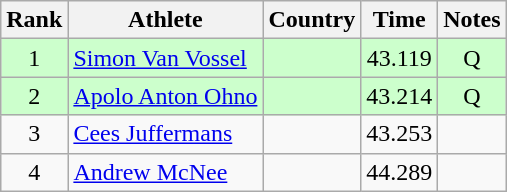<table class="wikitable sortable" style="text-align:center">
<tr>
<th>Rank</th>
<th>Athlete</th>
<th>Country</th>
<th>Time</th>
<th>Notes</th>
</tr>
<tr bgcolor=ccffcc>
<td>1</td>
<td align=left><a href='#'>Simon Van Vossel</a></td>
<td align=left></td>
<td>43.119</td>
<td>Q</td>
</tr>
<tr bgcolor=ccffcc>
<td>2</td>
<td align=left><a href='#'>Apolo Anton Ohno</a></td>
<td align=left></td>
<td>43.214</td>
<td>Q</td>
</tr>
<tr>
<td>3</td>
<td align=left><a href='#'>Cees Juffermans</a></td>
<td align=left></td>
<td>43.253</td>
<td></td>
</tr>
<tr>
<td>4</td>
<td align=left><a href='#'>Andrew McNee</a></td>
<td align=left></td>
<td>44.289</td>
<td></td>
</tr>
</table>
